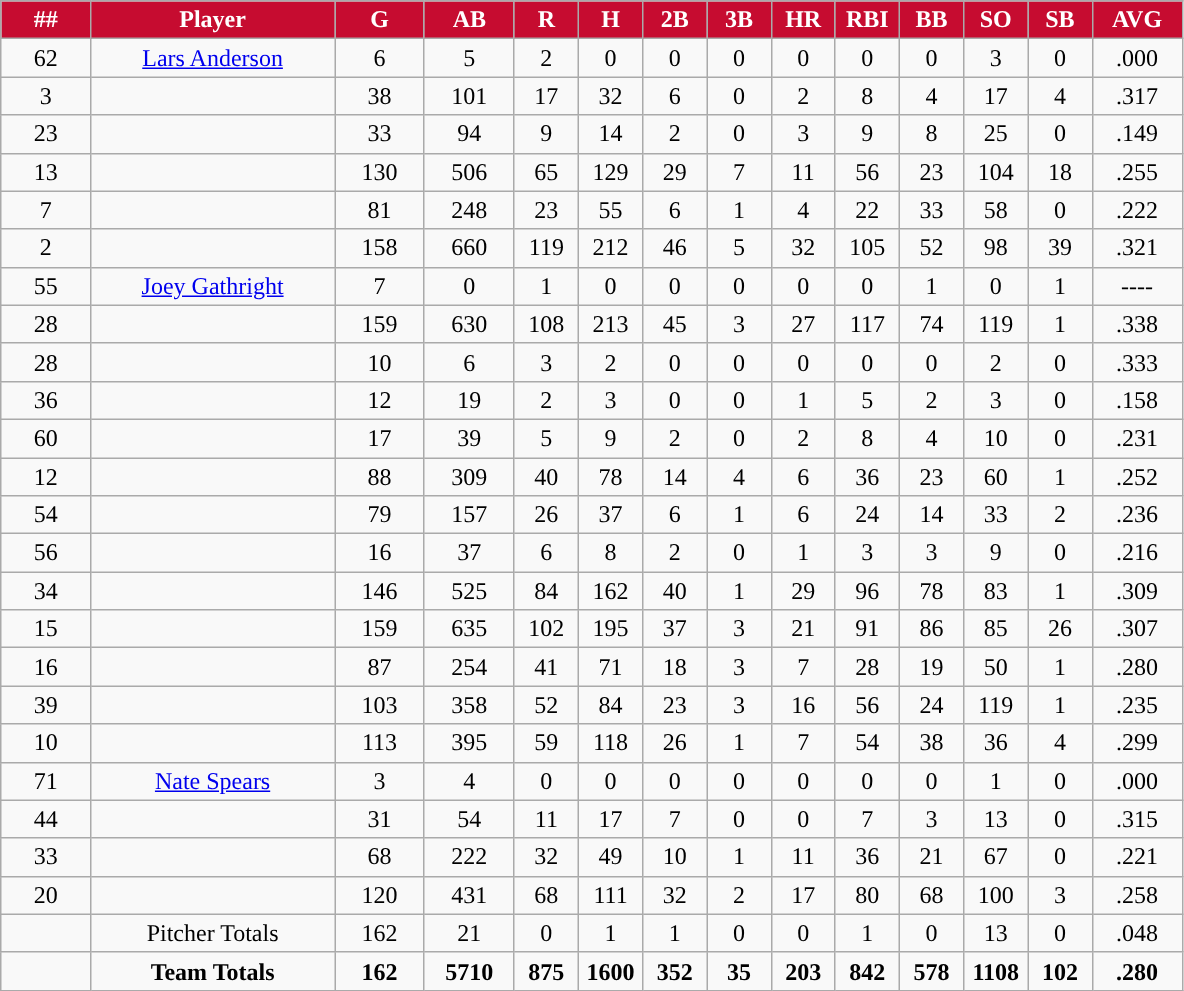<table class="wikitable sortable">
<tr>
<th style="background:#c60c30; width:7%;color:white;">##</th>
<th style="background:#c60c30; width:19%;color:white;">Player</th>
<th style="background:#c60c30; width:7%;color:white;">G</th>
<th style="background:#c60c30; width:7%;color:white;">AB</th>
<th style="background:#c60c30; width:5%;color:white;">R</th>
<th style="background:#c60c30; width:5%;color:white;">H</th>
<th style="background:#c60c30; width:5%;color:white;">2B</th>
<th style="background:#c60c30; width:5%;color:white;">3B</th>
<th style="background:#c60c30; width:5%;color:white;">HR</th>
<th style="background:#c60c30; width:5%;color:white;">RBI</th>
<th style="background:#c60c30; width:5%;color:white;">BB</th>
<th style="background:#c60c30; width:5%;color:white;">SO</th>
<th style="background:#c60c30; width:5%;color:white;">SB</th>
<th style="background:#c60c30; width:7%;color:white;">AVG</th>
</tr>
<tr style="text-align:center;">
<td>62</td>
<td><a href='#'>Lars Anderson</a></td>
<td>6</td>
<td>5</td>
<td>2</td>
<td>0</td>
<td>0</td>
<td>0</td>
<td>0</td>
<td>0</td>
<td>0</td>
<td>3</td>
<td>0</td>
<td>.000</td>
</tr>
<tr align=center>
<td>3</td>
<td></td>
<td>38</td>
<td>101</td>
<td>17</td>
<td>32</td>
<td>6</td>
<td>0</td>
<td>2</td>
<td>8</td>
<td>4</td>
<td>17</td>
<td>4</td>
<td>.317</td>
</tr>
<tr style="text-align:center;">
<td>23</td>
<td></td>
<td>33</td>
<td>94</td>
<td>9</td>
<td>14</td>
<td>2</td>
<td>0</td>
<td>3</td>
<td>9</td>
<td>8</td>
<td>25</td>
<td>0</td>
<td>.149</td>
</tr>
<tr style="text-align:center;">
<td>13</td>
<td></td>
<td>130</td>
<td>506</td>
<td>65</td>
<td>129</td>
<td>29</td>
<td>7</td>
<td>11</td>
<td>56</td>
<td>23</td>
<td>104</td>
<td>18</td>
<td>.255</td>
</tr>
<tr style="text-align:center;">
<td>7</td>
<td></td>
<td>81</td>
<td>248</td>
<td>23</td>
<td>55</td>
<td>6</td>
<td>1</td>
<td>4</td>
<td>22</td>
<td>33</td>
<td>58</td>
<td>0</td>
<td>.222</td>
</tr>
<tr style="text-align:center;">
<td>2</td>
<td></td>
<td>158</td>
<td>660</td>
<td>119</td>
<td>212</td>
<td>46</td>
<td>5</td>
<td>32</td>
<td>105</td>
<td>52</td>
<td>98</td>
<td>39</td>
<td>.321</td>
</tr>
<tr style="text-align:center;">
<td>55</td>
<td><a href='#'>Joey Gathright</a></td>
<td>7</td>
<td>0</td>
<td>1</td>
<td>0</td>
<td>0</td>
<td>0</td>
<td>0</td>
<td>0</td>
<td>1</td>
<td>0</td>
<td>1</td>
<td>----</td>
</tr>
<tr align=center>
<td>28</td>
<td></td>
<td>159</td>
<td>630</td>
<td>108</td>
<td>213</td>
<td>45</td>
<td>3</td>
<td>27</td>
<td>117</td>
<td>74</td>
<td>119</td>
<td>1</td>
<td>.338</td>
</tr>
<tr style="text-align:center;">
<td>28</td>
<td></td>
<td>10</td>
<td>6</td>
<td>3</td>
<td>2</td>
<td>0</td>
<td>0</td>
<td>0</td>
<td>0</td>
<td>0</td>
<td>2</td>
<td>0</td>
<td>.333</td>
</tr>
<tr style="text-align:center;">
<td>36</td>
<td></td>
<td>12</td>
<td>19</td>
<td>2</td>
<td>3</td>
<td>0</td>
<td>0</td>
<td>1</td>
<td>5</td>
<td>2</td>
<td>3</td>
<td>0</td>
<td>.158</td>
</tr>
<tr style="text-align:center;">
<td>60</td>
<td></td>
<td>17</td>
<td>39</td>
<td>5</td>
<td>9</td>
<td>2</td>
<td>0</td>
<td>2</td>
<td>8</td>
<td>4</td>
<td>10</td>
<td>0</td>
<td>.231</td>
</tr>
<tr style="text-align:center;">
<td>12</td>
<td></td>
<td>88</td>
<td>309</td>
<td>40</td>
<td>78</td>
<td>14</td>
<td>4</td>
<td>6</td>
<td>36</td>
<td>23</td>
<td>60</td>
<td>1</td>
<td>.252</td>
</tr>
<tr style="text-align:center;">
<td>54</td>
<td></td>
<td>79</td>
<td>157</td>
<td>26</td>
<td>37</td>
<td>6</td>
<td>1</td>
<td>6</td>
<td>24</td>
<td>14</td>
<td>33</td>
<td>2</td>
<td>.236</td>
</tr>
<tr style="text-align:center;">
<td>56</td>
<td></td>
<td>16</td>
<td>37</td>
<td>6</td>
<td>8</td>
<td>2</td>
<td>0</td>
<td>1</td>
<td>3</td>
<td>3</td>
<td>9</td>
<td>0</td>
<td>.216</td>
</tr>
<tr style="text-align:center;">
<td>34</td>
<td></td>
<td>146</td>
<td>525</td>
<td>84</td>
<td>162</td>
<td>40</td>
<td>1</td>
<td>29</td>
<td>96</td>
<td>78</td>
<td>83</td>
<td>1</td>
<td>.309</td>
</tr>
<tr style="text-align:center;">
<td>15</td>
<td></td>
<td>159</td>
<td>635</td>
<td>102</td>
<td>195</td>
<td>37</td>
<td>3</td>
<td>21</td>
<td>91</td>
<td>86</td>
<td>85</td>
<td>26</td>
<td>.307</td>
</tr>
<tr style="text-align:center;"|>
<td>16</td>
<td></td>
<td>87</td>
<td>254</td>
<td>41</td>
<td>71</td>
<td>18</td>
<td>3</td>
<td>7</td>
<td>28</td>
<td>19</td>
<td>50</td>
<td>1</td>
<td>.280</td>
</tr>
<tr style="text-align:center;">
<td>39</td>
<td></td>
<td>103</td>
<td>358</td>
<td>52</td>
<td>84</td>
<td>23</td>
<td>3</td>
<td>16</td>
<td>56</td>
<td>24</td>
<td>119</td>
<td>1</td>
<td>.235</td>
</tr>
<tr style="text-align:center;">
<td>10</td>
<td></td>
<td>113</td>
<td>395</td>
<td>59</td>
<td>118</td>
<td>26</td>
<td>1</td>
<td>7</td>
<td>54</td>
<td>38</td>
<td>36</td>
<td>4</td>
<td>.299</td>
</tr>
<tr style="text-align:center;">
<td>71</td>
<td><a href='#'>Nate Spears</a></td>
<td>3</td>
<td>4</td>
<td>0</td>
<td>0</td>
<td>0</td>
<td>0</td>
<td>0</td>
<td>0</td>
<td>0</td>
<td>1</td>
<td>0</td>
<td>.000</td>
</tr>
<tr align=center>
<td>44</td>
<td></td>
<td>31</td>
<td>54</td>
<td>11</td>
<td>17</td>
<td>7</td>
<td>0</td>
<td>0</td>
<td>7</td>
<td>3</td>
<td>13</td>
<td>0</td>
<td>.315</td>
</tr>
<tr style="text-align:center;">
<td>33</td>
<td></td>
<td>68</td>
<td>222</td>
<td>32</td>
<td>49</td>
<td>10</td>
<td>1</td>
<td>11</td>
<td>36</td>
<td>21</td>
<td>67</td>
<td>0</td>
<td>.221</td>
</tr>
<tr style="text-align:center;">
<td>20</td>
<td></td>
<td>120</td>
<td>431</td>
<td>68</td>
<td>111</td>
<td>32</td>
<td>2</td>
<td>17</td>
<td>80</td>
<td>68</td>
<td>100</td>
<td>3</td>
<td>.258</td>
</tr>
<tr style="text-align:center;">
<td></td>
<td>Pitcher Totals</td>
<td>162</td>
<td>21</td>
<td>0</td>
<td>1</td>
<td>1</td>
<td>0</td>
<td>0</td>
<td>1</td>
<td>0</td>
<td>13</td>
<td>0</td>
<td>.048</td>
</tr>
<tr style="text-align:center">
<td></td>
<td><strong>Team Totals</strong></td>
<td><strong>162</strong></td>
<td><strong>5710</strong></td>
<td><strong>875</strong></td>
<td><strong>1600</strong></td>
<td><strong>352</strong></td>
<td><strong>35</strong></td>
<td><strong>203</strong></td>
<td><strong>842</strong></td>
<td><strong>578</strong></td>
<td><strong>1108</strong></td>
<td><strong>102</strong></td>
<td><strong>.280</strong></td>
</tr>
</table>
